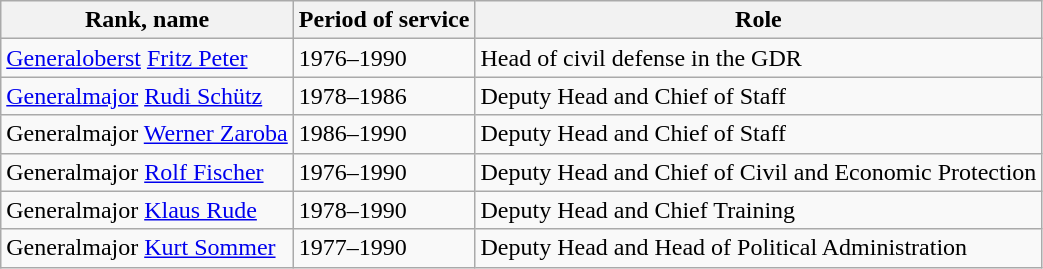<table class="wikitable" style="text-align:left">
<tr>
<th>Rank, name</th>
<th>Period of service</th>
<th>Role</th>
</tr>
<tr>
<td><a href='#'>Generaloberst</a> <a href='#'>Fritz Peter</a></td>
<td>1976–1990</td>
<td>Head of civil defense in the GDR</td>
</tr>
<tr>
<td><a href='#'>Generalmajor</a> <a href='#'>Rudi Schütz</a></td>
<td>1978–1986</td>
<td>Deputy Head and Chief of Staff</td>
</tr>
<tr>
<td>Generalmajor <a href='#'>Werner Zaroba</a></td>
<td>1986–1990</td>
<td>Deputy Head and Chief of Staff</td>
</tr>
<tr>
<td>Generalmajor <a href='#'>Rolf Fischer</a></td>
<td>1976–1990</td>
<td>Deputy Head and Chief of Civil and Economic Protection</td>
</tr>
<tr>
<td>Generalmajor <a href='#'>Klaus Rude</a></td>
<td>1978–1990</td>
<td>Deputy Head and Chief Training</td>
</tr>
<tr>
<td>Generalmajor <a href='#'>Kurt Sommer</a></td>
<td>1977–1990</td>
<td>Deputy Head and Head of Political Administration</td>
</tr>
</table>
